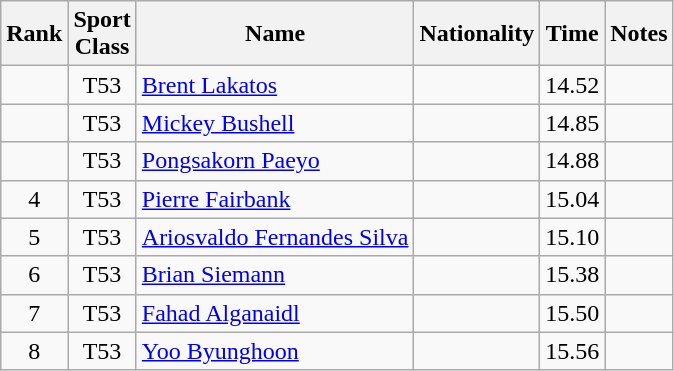<table class="wikitable sortable" style="text-align:center">
<tr>
<th>Rank</th>
<th>Sport<br>Class</th>
<th>Name</th>
<th>Nationality</th>
<th>Time</th>
<th>Notes</th>
</tr>
<tr>
<td></td>
<td>T53</td>
<td align=left><a href='#'>Brent Lakatos</a></td>
<td align=left></td>
<td>14.52</td>
<td></td>
</tr>
<tr>
<td></td>
<td>T53</td>
<td align=left><a href='#'>Mickey Bushell</a></td>
<td align=left></td>
<td>14.85</td>
<td></td>
</tr>
<tr>
<td></td>
<td>T53</td>
<td align=left><a href='#'>Pongsakorn Paeyo</a></td>
<td align=left></td>
<td>14.88</td>
<td></td>
</tr>
<tr>
<td>4</td>
<td>T53</td>
<td align=left><a href='#'>Pierre Fairbank</a></td>
<td align=left></td>
<td>15.04</td>
<td></td>
</tr>
<tr>
<td>5</td>
<td>T53</td>
<td align=left><a href='#'>Ariosvaldo Fernandes Silva</a></td>
<td align=left></td>
<td>15.10</td>
<td></td>
</tr>
<tr>
<td>6</td>
<td>T53</td>
<td align=left><a href='#'>Brian Siemann</a></td>
<td align=left></td>
<td>15.38</td>
<td></td>
</tr>
<tr>
<td>7</td>
<td>T53</td>
<td align=left><a href='#'>Fahad Alganaidl</a></td>
<td align=left></td>
<td>15.50</td>
<td></td>
</tr>
<tr>
<td>8</td>
<td>T53</td>
<td align=left><a href='#'>Yoo Byunghoon</a></td>
<td align=left></td>
<td>15.56</td>
<td></td>
</tr>
</table>
